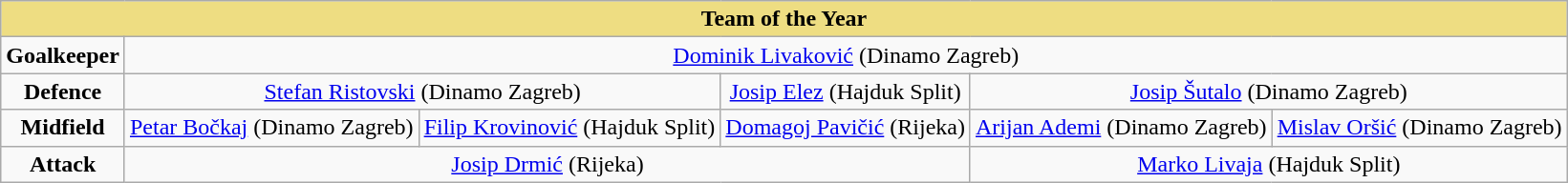<table class="wikitable" style="text-align:center">
<tr>
<th style="background-color: #eedd82"     colspan="6">Team of the Year</th>
</tr>
<tr>
<td><strong>Goalkeeper</strong></td>
<td colspan="5"> <a href='#'>Dominik Livaković</a> (Dinamo Zagreb)</td>
</tr>
<tr>
<td><strong>Defence</strong></td>
<td colspan="2"> <a href='#'>Stefan Ristovski</a> (Dinamo Zagreb)</td>
<td colspan="1"> <a href='#'>Josip Elez</a> (Hajduk Split)</td>
<td colspan="2"> <a href='#'>Josip Šutalo</a> (Dinamo Zagreb)</td>
</tr>
<tr>
<td><strong>Midfield</strong></td>
<td> <a href='#'>Petar Bočkaj</a> (Dinamo Zagreb)</td>
<td> <a href='#'>Filip Krovinović</a> (Hajduk Split)</td>
<td> <a href='#'>Domagoj Pavičić</a> (Rijeka)</td>
<td> <a href='#'>Arijan Ademi</a> (Dinamo Zagreb)</td>
<td> <a href='#'>Mislav Oršić</a> (Dinamo Zagreb)</td>
</tr>
<tr>
<td><strong>Attack</strong></td>
<td colspan="3"> <a href='#'>Josip Drmić</a> (Rijeka)</td>
<td colspan="2"> <a href='#'>Marko Livaja</a> (Hajduk Split)</td>
</tr>
</table>
